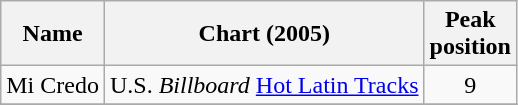<table class="wikitable">
<tr>
<th align="center">Name</th>
<th align="center">Chart (2005)</th>
<th align="center">Peak<br>position</th>
</tr>
<tr>
<td align="left">Mi Credo</td>
<td align="left">U.S. <em>Billboard</em> <a href='#'>Hot Latin Tracks</a></td>
<td align="center">9</td>
</tr>
<tr>
</tr>
</table>
